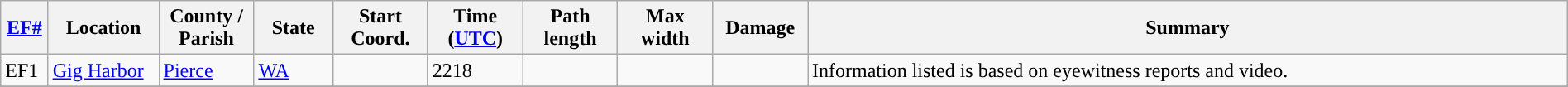<table class="wikitable sortable" style="width:100%;">
<tr>
<th scope="col" width="3%" align="center"><a href='#'>EF#</a></th>
<th scope="col" width="7%" align="center" class="unsortable">Location</th>
<th scope="col" width="6%" align="center" class="unsortable">County / Parish</th>
<th scope="col" width="5%" align="center">State</th>
<th scope="col" width="6%" align="center">Start Coord.</th>
<th scope="col" width="6%" align="center">Time (<a href='#'>UTC</a>)</th>
<th scope="col" width="6%" align="center">Path length</th>
<th scope="col" width="6%" align="center">Max width</th>
<th scope="col" width="6%" align="center">Damage</th>
<th scope="col" width="48%" class="unsortable" align="center">Summary</th>
</tr>
<tr>
<td>EF1</td>
<td><a href='#'>Gig Harbor</a></td>
<td><a href='#'>Pierce</a></td>
<td><a href='#'>WA</a></td>
<td></td>
<td>2218</td>
<td></td>
<td></td>
<td></td>
<td>Information listed is based on eyewitness reports and video.</td>
</tr>
<tr>
</tr>
</table>
